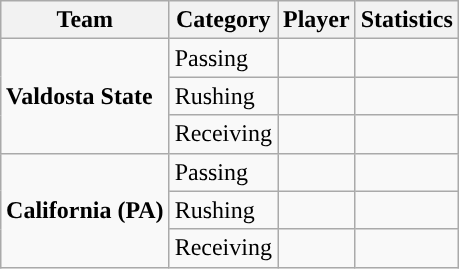<table class="wikitable" style="float: right;">
<tr>
<th>Team</th>
<th>Category</th>
<th>Player</th>
<th>Statistics</th>
</tr>
<tr>
<td rowspan=3><strong>Valdosta State</strong></td>
<td>Passing</td>
<td></td>
<td></td>
</tr>
<tr>
<td>Rushing</td>
<td></td>
<td></td>
</tr>
<tr>
<td>Receiving</td>
<td></td>
<td></td>
</tr>
<tr>
<td rowspan=3><strong>California (PA)</strong></td>
<td>Passing</td>
<td></td>
<td></td>
</tr>
<tr>
<td>Rushing</td>
<td></td>
<td></td>
</tr>
<tr>
<td>Receiving</td>
<td></td>
<td></td>
</tr>
</table>
